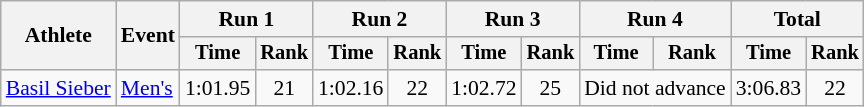<table class="wikitable" style="font-size:90%">
<tr>
<th rowspan="2">Athlete</th>
<th rowspan="2">Event</th>
<th colspan="2">Run 1</th>
<th colspan="2">Run 2</th>
<th colspan="2">Run 3</th>
<th colspan="2">Run 4</th>
<th colspan="2">Total</th>
</tr>
<tr style="font-size:95%">
<th>Time</th>
<th>Rank</th>
<th>Time</th>
<th>Rank</th>
<th>Time</th>
<th>Rank</th>
<th>Time</th>
<th>Rank</th>
<th>Time</th>
<th>Rank</th>
</tr>
<tr align=center>
<td align=left><a href='#'>Basil Sieber</a></td>
<td align=left><a href='#'>Men's</a></td>
<td>1:01.95</td>
<td>21</td>
<td>1:02.16</td>
<td>22</td>
<td>1:02.72</td>
<td>25</td>
<td colspan=2>Did not advance</td>
<td>3:06.83</td>
<td>22</td>
</tr>
</table>
